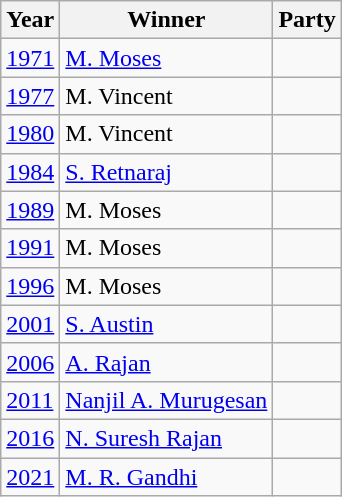<table class="wikitable sortable">
<tr>
<th>Year</th>
<th>Winner</th>
<th colspan="2">Party</th>
</tr>
<tr>
<td><a href='#'>1971</a></td>
<td><a href='#'>M. Moses</a></td>
<td></td>
</tr>
<tr>
<td><a href='#'>1977</a></td>
<td>M. Vincent</td>
<td></td>
</tr>
<tr>
<td><a href='#'>1980</a></td>
<td>M. Vincent</td>
<td></td>
</tr>
<tr>
<td><a href='#'>1984</a></td>
<td><a href='#'>S. Retnaraj</a></td>
<td></td>
</tr>
<tr>
<td><a href='#'>1989</a></td>
<td>M. Moses</td>
<td></td>
</tr>
<tr>
<td><a href='#'>1991</a></td>
<td>M. Moses</td>
<td></td>
</tr>
<tr>
<td><a href='#'>1996</a></td>
<td>M. Moses</td>
<td></td>
</tr>
<tr>
<td><a href='#'>2001</a></td>
<td><a href='#'>S. Austin</a></td>
<td></td>
</tr>
<tr>
<td><a href='#'>2006</a></td>
<td><a href='#'>A. Rajan</a></td>
<td></td>
</tr>
<tr>
<td><a href='#'>2011</a></td>
<td><a href='#'>Nanjil A. Murugesan</a></td>
<td></td>
</tr>
<tr>
<td><a href='#'>2016</a></td>
<td><a href='#'>N. Suresh Rajan</a></td>
<td></td>
</tr>
<tr>
<td><a href='#'>2021</a></td>
<td><a href='#'>M. R. Gandhi</a></td>
<td></td>
</tr>
</table>
